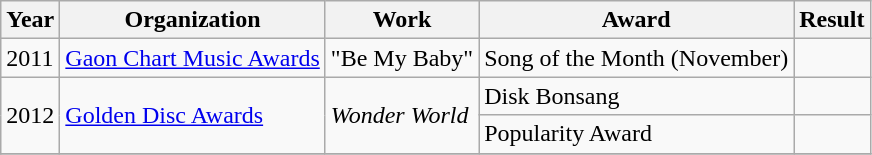<table class="wikitable plainrowheaders">
<tr>
<th scope="col">Year</th>
<th scope="col">Organization</th>
<th scope="col">Work</th>
<th scope="col">Award</th>
<th scope="col">Result</th>
</tr>
<tr>
<td>2011</td>
<td><a href='#'>Gaon Chart Music Awards</a></td>
<td>"Be My Baby"</td>
<td>Song of the Month (November)</td>
<td></td>
</tr>
<tr>
<td rowspan="2">2012</td>
<td rowspan="2"><a href='#'>Golden Disc Awards</a></td>
<td rowspan="2"><em>Wonder World</em></td>
<td>Disk Bonsang</td>
<td></td>
</tr>
<tr>
<td>Popularity Award</td>
<td></td>
</tr>
<tr>
</tr>
</table>
